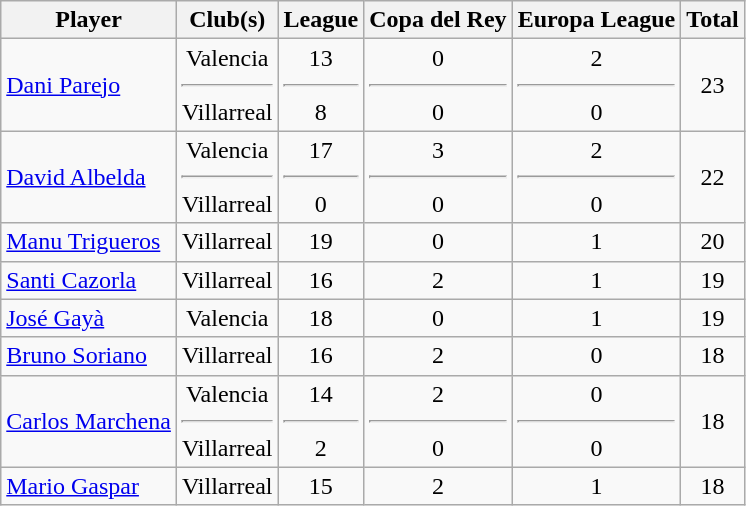<table class="wikitable">
<tr>
<th>Player</th>
<th>Club(s)</th>
<th>League</th>
<th>Copa del Rey</th>
<th>Europa League</th>
<th>Total</th>
</tr>
<tr>
<td> <a href='#'>Dani Parejo</a></td>
<td align="center">Valencia<hr>Villarreal</td>
<td align="center">13<hr>8</td>
<td align="center">0<hr>0</td>
<td align="center">2<hr>0</td>
<td align="center">23</td>
</tr>
<tr>
<td> <a href='#'>David Albelda</a></td>
<td align="center">Valencia<hr>Villarreal</td>
<td align="center">17<hr>0</td>
<td align="center">3<hr>0</td>
<td align="center">2<hr>0</td>
<td align="center">22</td>
</tr>
<tr>
<td> <a href='#'>Manu Trigueros</a></td>
<td align="center">Villarreal</td>
<td align="center">19</td>
<td align="center">0</td>
<td align="center">1</td>
<td align="center">20</td>
</tr>
<tr>
<td> <a href='#'>Santi Cazorla</a></td>
<td align="center">Villarreal</td>
<td align="center">16</td>
<td align="center">2</td>
<td align="center">1</td>
<td align="center">19</td>
</tr>
<tr>
<td> <a href='#'>José Gayà</a></td>
<td align="center">Valencia</td>
<td align="center">18</td>
<td align="center">0</td>
<td align="center">1</td>
<td align="center">19</td>
</tr>
<tr>
<td> <a href='#'>Bruno Soriano</a></td>
<td align="center">Villarreal</td>
<td align="center">16</td>
<td align="center">2</td>
<td align="center">0</td>
<td align="center">18</td>
</tr>
<tr>
<td> <a href='#'>Carlos Marchena</a></td>
<td align="center">Valencia<hr>Villarreal</td>
<td align="center">14<hr>2</td>
<td align="center">2<hr>0</td>
<td align="center">0<hr>0</td>
<td align="center">18</td>
</tr>
<tr>
<td> <a href='#'>Mario Gaspar</a></td>
<td align="center">Villarreal</td>
<td align="center">15</td>
<td align="center">2</td>
<td align="center">1</td>
<td align="center">18</td>
</tr>
</table>
